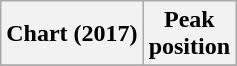<table class="wikitable sortable">
<tr>
<th>Chart (2017)</th>
<th>Peak<br>position</th>
</tr>
<tr>
</tr>
</table>
